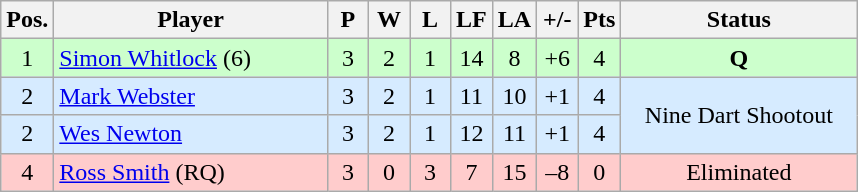<table class="wikitable" style="text-align:center; margin: 1em auto 1em auto, align:left">
<tr>
<th width=20>Pos.</th>
<th width=175>Player</th>
<th width=20>P</th>
<th width=20>W</th>
<th width=20>L</th>
<th width=20>LF</th>
<th width=20>LA</th>
<th width=20>+/-</th>
<th width=20>Pts</th>
<th width=150>Status</th>
</tr>
<tr style="background:#CCFFCC;">
<td>1</td>
<td style="text-align:left;"> <a href='#'>Simon Whitlock</a> (6)</td>
<td>3</td>
<td>2</td>
<td>1</td>
<td>14</td>
<td>8</td>
<td>+6</td>
<td>4</td>
<td><strong>Q</strong></td>
</tr>
<tr style="background:#D6EBFF;">
<td>2</td>
<td style="text-align:left;"> <a href='#'>Mark Webster</a></td>
<td>3</td>
<td>2</td>
<td>1</td>
<td>11</td>
<td>10</td>
<td>+1</td>
<td>4</td>
<td rowspan=2>Nine Dart Shootout</td>
</tr>
<tr style="background:#D6EBFF;">
<td>2</td>
<td style="text-align:left;"> <a href='#'>Wes Newton</a></td>
<td>3</td>
<td>2</td>
<td>1</td>
<td>12</td>
<td>11</td>
<td>+1</td>
<td>4</td>
</tr>
<tr style="background:#FFCCCC;">
<td>4</td>
<td style="text-align:left;"> <a href='#'>Ross Smith</a> (RQ)</td>
<td>3</td>
<td>0</td>
<td>3</td>
<td>7</td>
<td>15</td>
<td>–8</td>
<td>0</td>
<td>Eliminated</td>
</tr>
</table>
